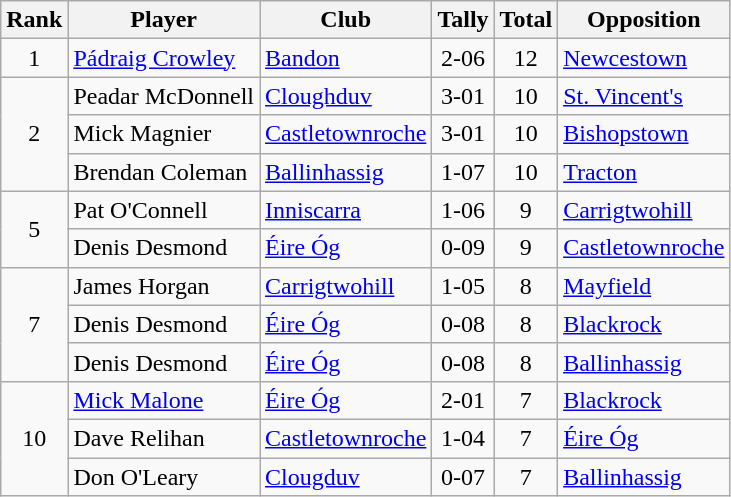<table class="wikitable">
<tr>
<th>Rank</th>
<th>Player</th>
<th>Club</th>
<th>Tally</th>
<th>Total</th>
<th>Opposition</th>
</tr>
<tr>
<td rowspan="1" style="text-align:center;">1</td>
<td><a href='#'>Pádraig Crowley</a></td>
<td><a href='#'>Bandon</a></td>
<td align=center>2-06</td>
<td align=center>12</td>
<td><a href='#'>Newcestown</a></td>
</tr>
<tr>
<td rowspan="3" style="text-align:center;">2</td>
<td>Peadar McDonnell</td>
<td><a href='#'>Cloughduv</a></td>
<td align=center>3-01</td>
<td align=center>10</td>
<td><a href='#'>St. Vincent's</a></td>
</tr>
<tr>
<td>Mick Magnier</td>
<td><a href='#'>Castletownroche</a></td>
<td align=center>3-01</td>
<td align=center>10</td>
<td><a href='#'>Bishopstown</a></td>
</tr>
<tr>
<td>Brendan Coleman</td>
<td><a href='#'>Ballinhassig</a></td>
<td align=center>1-07</td>
<td align=center>10</td>
<td><a href='#'>Tracton</a></td>
</tr>
<tr>
<td rowspan="2" style="text-align:center;">5</td>
<td>Pat O'Connell</td>
<td><a href='#'>Inniscarra</a></td>
<td align=center>1-06</td>
<td align=center>9</td>
<td><a href='#'>Carrigtwohill</a></td>
</tr>
<tr>
<td>Denis Desmond</td>
<td><a href='#'>Éire Óg</a></td>
<td align=center>0-09</td>
<td align=center>9</td>
<td><a href='#'>Castletownroche</a></td>
</tr>
<tr>
<td rowspan="3" style="text-align:center;">7</td>
<td>James Horgan</td>
<td><a href='#'>Carrigtwohill</a></td>
<td align=center>1-05</td>
<td align=center>8</td>
<td><a href='#'>Mayfield</a></td>
</tr>
<tr>
<td>Denis Desmond</td>
<td><a href='#'>Éire Óg</a></td>
<td align=center>0-08</td>
<td align=center>8</td>
<td><a href='#'>Blackrock</a></td>
</tr>
<tr>
<td>Denis Desmond</td>
<td><a href='#'>Éire Óg</a></td>
<td align=center>0-08</td>
<td align=center>8</td>
<td><a href='#'>Ballinhassig</a></td>
</tr>
<tr>
<td rowspan="3" style="text-align:center;">10</td>
<td><a href='#'>Mick Malone</a></td>
<td><a href='#'>Éire Óg</a></td>
<td align=center>2-01</td>
<td align=center>7</td>
<td><a href='#'>Blackrock</a></td>
</tr>
<tr>
<td>Dave Relihan</td>
<td><a href='#'>Castletownroche</a></td>
<td align=center>1-04</td>
<td align=center>7</td>
<td><a href='#'>Éire Óg</a></td>
</tr>
<tr>
<td>Don O'Leary</td>
<td><a href='#'>Clougduv</a></td>
<td align=center>0-07</td>
<td align=center>7</td>
<td><a href='#'>Ballinhassig</a></td>
</tr>
</table>
